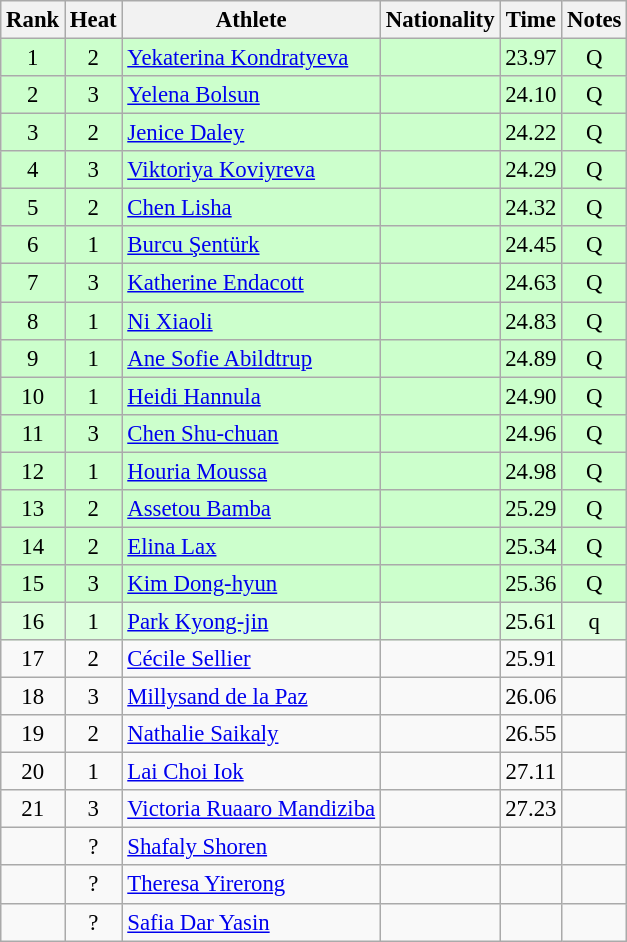<table class="wikitable sortable" style="text-align:center;font-size:95%">
<tr>
<th>Rank</th>
<th>Heat</th>
<th>Athlete</th>
<th>Nationality</th>
<th>Time</th>
<th>Notes</th>
</tr>
<tr bgcolor=ccffcc>
<td>1</td>
<td>2</td>
<td align="left"><a href='#'>Yekaterina Kondratyeva</a></td>
<td align=left></td>
<td>23.97</td>
<td>Q</td>
</tr>
<tr bgcolor=ccffcc>
<td>2</td>
<td>3</td>
<td align="left"><a href='#'>Yelena Bolsun</a></td>
<td align=left></td>
<td>24.10</td>
<td>Q</td>
</tr>
<tr bgcolor=ccffcc>
<td>3</td>
<td>2</td>
<td align="left"><a href='#'>Jenice Daley</a></td>
<td align=left></td>
<td>24.22</td>
<td>Q</td>
</tr>
<tr bgcolor=ccffcc>
<td>4</td>
<td>3</td>
<td align="left"><a href='#'>Viktoriya Koviyreva</a></td>
<td align=left></td>
<td>24.29</td>
<td>Q</td>
</tr>
<tr bgcolor=ccffcc>
<td>5</td>
<td>2</td>
<td align="left"><a href='#'>Chen Lisha</a></td>
<td align=left></td>
<td>24.32</td>
<td>Q</td>
</tr>
<tr bgcolor=ccffcc>
<td>6</td>
<td>1</td>
<td align="left"><a href='#'>Burcu Şentürk</a></td>
<td align=left></td>
<td>24.45</td>
<td>Q</td>
</tr>
<tr bgcolor=ccffcc>
<td>7</td>
<td>3</td>
<td align="left"><a href='#'>Katherine Endacott</a></td>
<td align=left></td>
<td>24.63</td>
<td>Q</td>
</tr>
<tr bgcolor=ccffcc>
<td>8</td>
<td>1</td>
<td align="left"><a href='#'>Ni Xiaoli</a></td>
<td align=left></td>
<td>24.83</td>
<td>Q</td>
</tr>
<tr bgcolor=ccffcc>
<td>9</td>
<td>1</td>
<td align="left"><a href='#'>Ane Sofie Abildtrup</a></td>
<td align=left></td>
<td>24.89</td>
<td>Q</td>
</tr>
<tr bgcolor=ccffcc>
<td>10</td>
<td>1</td>
<td align="left"><a href='#'>Heidi Hannula</a></td>
<td align=left></td>
<td>24.90</td>
<td>Q</td>
</tr>
<tr bgcolor=ccffcc>
<td>11</td>
<td>3</td>
<td align="left"><a href='#'>Chen Shu-chuan</a></td>
<td align=left></td>
<td>24.96</td>
<td>Q</td>
</tr>
<tr bgcolor=ccffcc>
<td>12</td>
<td>1</td>
<td align="left"><a href='#'>Houria Moussa</a></td>
<td align=left></td>
<td>24.98</td>
<td>Q</td>
</tr>
<tr bgcolor=ccffcc>
<td>13</td>
<td>2</td>
<td align="left"><a href='#'>Assetou Bamba</a></td>
<td align=left></td>
<td>25.29</td>
<td>Q</td>
</tr>
<tr bgcolor=ccffcc>
<td>14</td>
<td>2</td>
<td align="left"><a href='#'>Elina Lax</a></td>
<td align=left></td>
<td>25.34</td>
<td>Q</td>
</tr>
<tr bgcolor=ccffcc>
<td>15</td>
<td>3</td>
<td align="left"><a href='#'>Kim Dong-hyun</a></td>
<td align=left></td>
<td>25.36</td>
<td>Q</td>
</tr>
<tr bgcolor=ddffdd>
<td>16</td>
<td>1</td>
<td align="left"><a href='#'>Park Kyong-jin</a></td>
<td align=left></td>
<td>25.61</td>
<td>q</td>
</tr>
<tr>
<td>17</td>
<td>2</td>
<td align="left"><a href='#'>Cécile Sellier</a></td>
<td align=left></td>
<td>25.91</td>
<td></td>
</tr>
<tr>
<td>18</td>
<td>3</td>
<td align="left"><a href='#'>Millysand de la Paz</a></td>
<td align=left></td>
<td>26.06</td>
<td></td>
</tr>
<tr>
<td>19</td>
<td>2</td>
<td align="left"><a href='#'>Nathalie Saikaly</a></td>
<td align=left></td>
<td>26.55</td>
<td></td>
</tr>
<tr>
<td>20</td>
<td>1</td>
<td align="left"><a href='#'>Lai Choi Iok</a></td>
<td align=left></td>
<td>27.11</td>
<td></td>
</tr>
<tr>
<td>21</td>
<td>3</td>
<td align="left"><a href='#'>Victoria Ruaaro Mandiziba</a></td>
<td align=left></td>
<td>27.23</td>
<td></td>
</tr>
<tr>
<td></td>
<td>?</td>
<td align="left"><a href='#'>Shafaly Shoren</a></td>
<td align=left></td>
<td></td>
<td></td>
</tr>
<tr>
<td></td>
<td>?</td>
<td align="left"><a href='#'>Theresa Yirerong</a></td>
<td align=left></td>
<td></td>
<td></td>
</tr>
<tr>
<td></td>
<td>?</td>
<td align="left"><a href='#'>Safia Dar Yasin</a></td>
<td align=left></td>
<td></td>
<td></td>
</tr>
</table>
